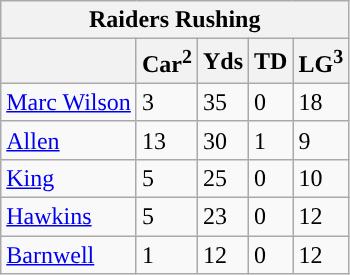<table class="wikitable">
<tr>
<th colspan="5">Raiders Rushing</th>
</tr>
<tr>
<th></th>
<th>Car<sup>2</sup></th>
<th>Yds</th>
<th>TD</th>
<th>LG<sup>3</sup></th>
</tr>
<tr>
<td><a href='#'>Marc Wilson</a></td>
<td>3</td>
<td>35</td>
<td>0</td>
<td>18</td>
</tr>
<tr>
<td><a href='#'>Allen</a></td>
<td>13</td>
<td>30</td>
<td>1</td>
<td>9</td>
</tr>
<tr>
<td><a href='#'>King</a></td>
<td>5</td>
<td>25</td>
<td>0</td>
<td>10</td>
</tr>
<tr>
<td><a href='#'>Hawkins</a></td>
<td>5</td>
<td>23</td>
<td>0</td>
<td>12</td>
</tr>
<tr>
<td><a href='#'>Barnwell</a></td>
<td>1</td>
<td>12</td>
<td>0</td>
<td>12</td>
</tr>
</table>
